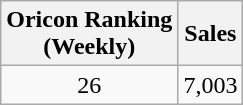<table class="wikitable">
<tr>
<th>Oricon Ranking<br>(Weekly)</th>
<th>Sales</th>
</tr>
<tr>
<td align="center">26</td>
<td>7,003</td>
</tr>
</table>
